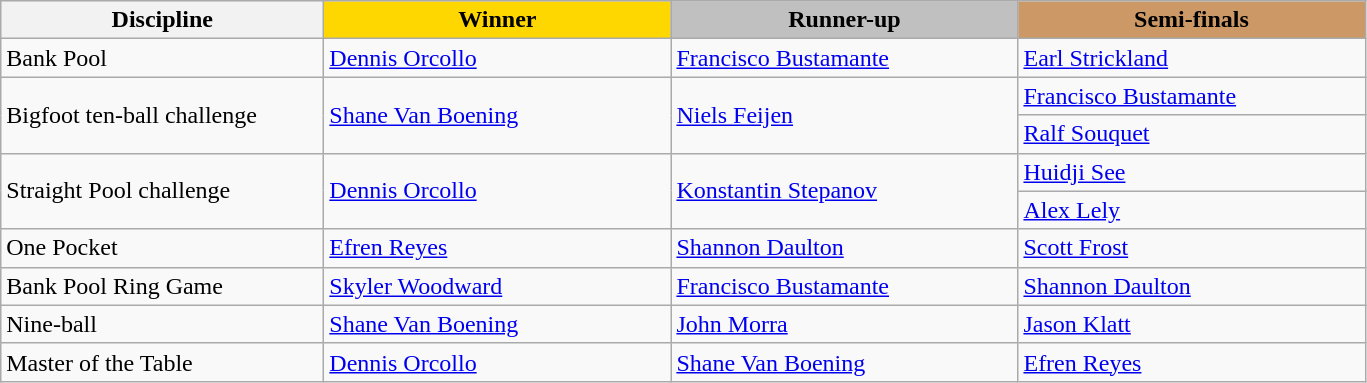<table class="wikitable">
<tr style="background:#efefef;">
<th style="width:13em">Discipline</th>
<th style="background:gold; width:14em;">Winner</th>
<th style="background:silver; width:14em;">Runner-up</th>
<th style="background:#CC9966; width:14em;">Semi-finals</th>
</tr>
<tr>
<td>Bank Pool</td>
<td> <a href='#'>Dennis Orcollo</a></td>
<td> <a href='#'>Francisco Bustamante</a></td>
<td> <a href='#'>Earl Strickland</a></td>
</tr>
<tr>
<td rowspan="2">Bigfoot ten-ball challenge</td>
<td rowspan="2"> <a href='#'>Shane Van Boening</a></td>
<td rowspan="2"> <a href='#'>Niels Feijen</a></td>
<td> <a href='#'>Francisco Bustamante</a></td>
</tr>
<tr>
<td> <a href='#'>Ralf Souquet</a></td>
</tr>
<tr>
<td rowspan="2">Straight Pool challenge</td>
<td rowspan="2"> <a href='#'>Dennis Orcollo</a></td>
<td rowspan="2"> <a href='#'>Konstantin Stepanov</a></td>
<td> <a href='#'>Huidji See</a></td>
</tr>
<tr>
<td> <a href='#'>Alex Lely</a></td>
</tr>
<tr>
<td>One Pocket</td>
<td> <a href='#'>Efren Reyes</a></td>
<td> <a href='#'>Shannon Daulton</a></td>
<td> <a href='#'>Scott Frost</a></td>
</tr>
<tr>
<td>Bank Pool Ring Game</td>
<td> <a href='#'>Skyler Woodward</a></td>
<td> <a href='#'>Francisco Bustamante</a></td>
<td> <a href='#'>Shannon Daulton</a></td>
</tr>
<tr>
<td>Nine-ball</td>
<td> <a href='#'>Shane Van Boening</a></td>
<td> <a href='#'>John Morra</a></td>
<td> <a href='#'>Jason Klatt</a></td>
</tr>
<tr>
<td>Master of the Table</td>
<td> <a href='#'>Dennis Orcollo</a></td>
<td> <a href='#'>Shane Van Boening</a></td>
<td> <a href='#'>Efren Reyes</a></td>
</tr>
</table>
